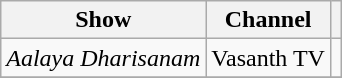<table class="wikitable">
<tr>
<th>Show</th>
<th>Channel</th>
<th class="unsortable"></th>
</tr>
<tr>
<td><em>Aalaya Dharisanam</em></td>
<td>Vasanth TV</td>
<td></td>
</tr>
<tr>
</tr>
</table>
